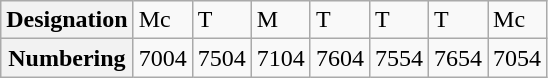<table class="wikitable">
<tr>
<th>Designation</th>
<td>Mc</td>
<td>T</td>
<td>M</td>
<td>T</td>
<td>T</td>
<td>T</td>
<td>Mc</td>
</tr>
<tr>
<th>Numbering</th>
<td>7004</td>
<td>7504</td>
<td>7104</td>
<td>7604</td>
<td>7554</td>
<td>7654</td>
<td>7054</td>
</tr>
</table>
